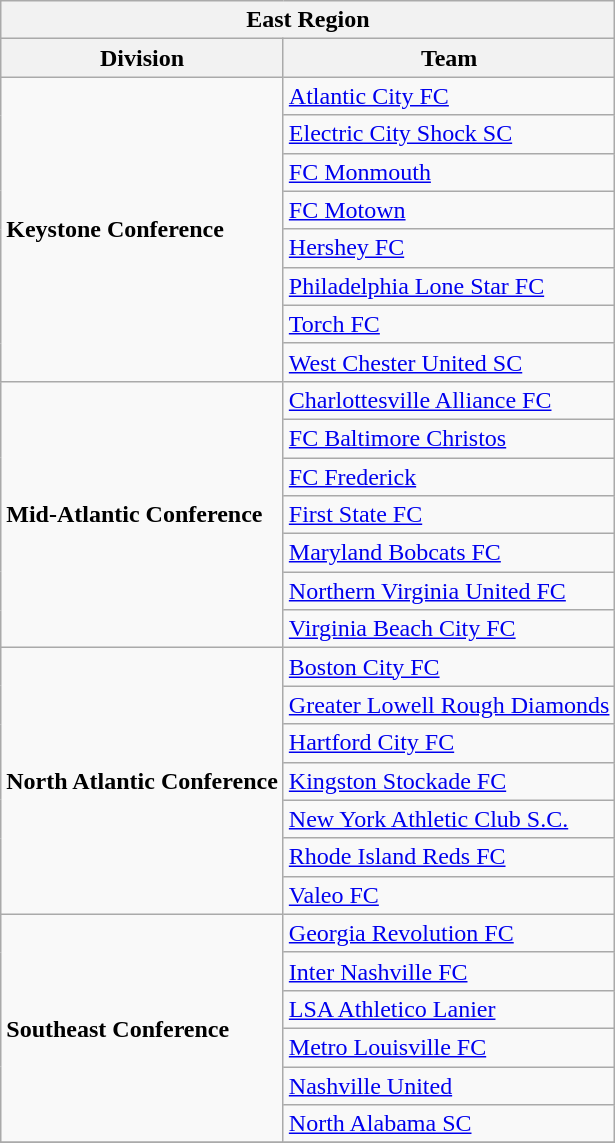<table class="wikitable" style="text-align:left">
<tr>
<th colspan=3>East Region</th>
</tr>
<tr>
<th>Division</th>
<th>Team</th>
</tr>
<tr>
<td rowspan=8><strong>Keystone Conference</strong></td>
<td><a href='#'>Atlantic City FC</a></td>
</tr>
<tr>
<td><a href='#'>Electric City Shock SC</a></td>
</tr>
<tr>
<td><a href='#'>FC Monmouth</a></td>
</tr>
<tr>
<td><a href='#'>FC Motown</a></td>
</tr>
<tr>
<td><a href='#'>Hershey FC</a></td>
</tr>
<tr>
<td><a href='#'>Philadelphia Lone Star FC</a></td>
</tr>
<tr>
<td><a href='#'>Torch FC</a></td>
</tr>
<tr>
<td><a href='#'>West Chester United SC</a></td>
</tr>
<tr>
<td rowspan=7><strong>Mid-Atlantic Conference</strong></td>
<td><a href='#'>Charlottesville Alliance FC</a></td>
</tr>
<tr>
<td><a href='#'>FC Baltimore Christos</a></td>
</tr>
<tr>
<td><a href='#'>FC Frederick</a></td>
</tr>
<tr>
<td><a href='#'>First State FC</a></td>
</tr>
<tr>
<td><a href='#'>Maryland Bobcats FC</a></td>
</tr>
<tr>
<td><a href='#'>Northern Virginia United FC</a></td>
</tr>
<tr>
<td><a href='#'>Virginia Beach City FC</a></td>
</tr>
<tr>
<td rowspan=7><strong>North Atlantic Conference</strong></td>
<td><a href='#'>Boston City FC</a></td>
</tr>
<tr>
<td><a href='#'>Greater Lowell Rough Diamonds</a></td>
</tr>
<tr>
<td><a href='#'>Hartford City FC</a></td>
</tr>
<tr>
<td><a href='#'>Kingston Stockade FC</a></td>
</tr>
<tr>
<td><a href='#'>New York Athletic Club S.C.</a></td>
</tr>
<tr>
<td><a href='#'>Rhode Island Reds FC</a></td>
</tr>
<tr>
<td><a href='#'>Valeo FC</a></td>
</tr>
<tr>
<td rowspan=6><strong>Southeast Conference</strong></td>
<td><a href='#'>Georgia Revolution FC</a></td>
</tr>
<tr>
<td><a href='#'>Inter Nashville FC</a></td>
</tr>
<tr>
<td><a href='#'>LSA Athletico Lanier</a></td>
</tr>
<tr>
<td><a href='#'>Metro Louisville FC</a></td>
</tr>
<tr>
<td><a href='#'>Nashville United</a></td>
</tr>
<tr>
<td><a href='#'>North Alabama SC</a></td>
</tr>
<tr>
</tr>
</table>
